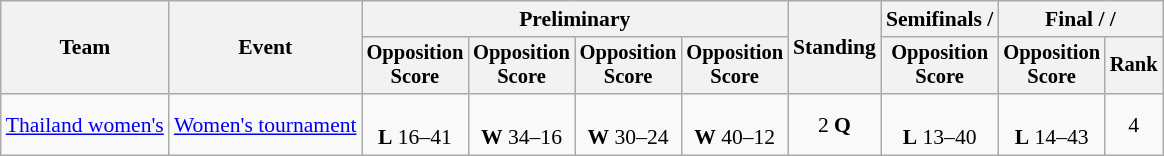<table class=wikitable style=font-size:90%;text-align:center>
<tr>
<th rowspan=2>Team</th>
<th rowspan=2>Event</th>
<th colspan=4>Preliminary</th>
<th rowspan=2>Standing</th>
<th>Semifinals / </th>
<th colspan=2>Final /  / </th>
</tr>
<tr style="font-size:95%">
<th>Opposition<br>Score</th>
<th>Opposition<br>Score</th>
<th>Opposition<br>Score</th>
<th>Opposition<br>Score</th>
<th>Opposition<br>Score</th>
<th>Opposition<br>Score</th>
<th>Rank</th>
</tr>
<tr align=center>
<td align=left><a href='#'>Thailand women's</a></td>
<td align=left><a href='#'>Women's tournament</a></td>
<td> <br> <strong>L</strong> 16–41</td>
<td> <br> <strong>W</strong> 34–16</td>
<td> <br> <strong>W</strong> 30–24</td>
<td> <br> <strong>W</strong> 40–12</td>
<td>2 <strong>Q</strong></td>
<td> <br> <strong>L</strong> 13–40</td>
<td> <br> <strong>L</strong> 14–43</td>
<td>4</td>
</tr>
</table>
